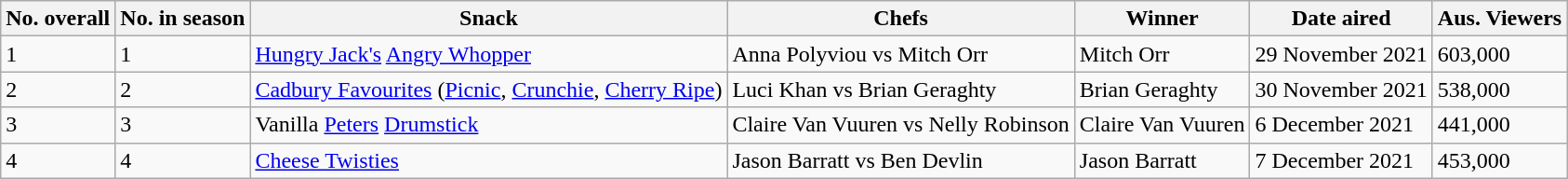<table class="wikitable">
<tr>
<th>No. overall</th>
<th>No. in season</th>
<th>Snack</th>
<th>Chefs</th>
<th>Winner</th>
<th>Date aired</th>
<th>Aus. Viewers</th>
</tr>
<tr>
<td>1</td>
<td>1</td>
<td><a href='#'>Hungry Jack's</a> <a href='#'>Angry Whopper</a></td>
<td>Anna Polyviou vs Mitch Orr</td>
<td>Mitch Orr</td>
<td>29 November 2021</td>
<td>603,000</td>
</tr>
<tr>
<td>2</td>
<td>2</td>
<td><a href='#'>Cadbury Favourites</a> (<a href='#'>Picnic</a>, <a href='#'>Crunchie</a>, <a href='#'>Cherry Ripe</a>)</td>
<td>Luci Khan vs Brian Geraghty</td>
<td>Brian Geraghty</td>
<td>30 November 2021</td>
<td>538,000</td>
</tr>
<tr>
<td>3</td>
<td>3</td>
<td>Vanilla <a href='#'>Peters</a> <a href='#'>Drumstick</a></td>
<td>Claire Van Vuuren vs Nelly Robinson</td>
<td>Claire Van Vuuren</td>
<td>6 December 2021</td>
<td>441,000</td>
</tr>
<tr>
<td>4</td>
<td>4</td>
<td><a href='#'>Cheese Twisties</a></td>
<td>Jason Barratt vs Ben Devlin</td>
<td>Jason Barratt</td>
<td>7 December 2021</td>
<td>453,000</td>
</tr>
</table>
